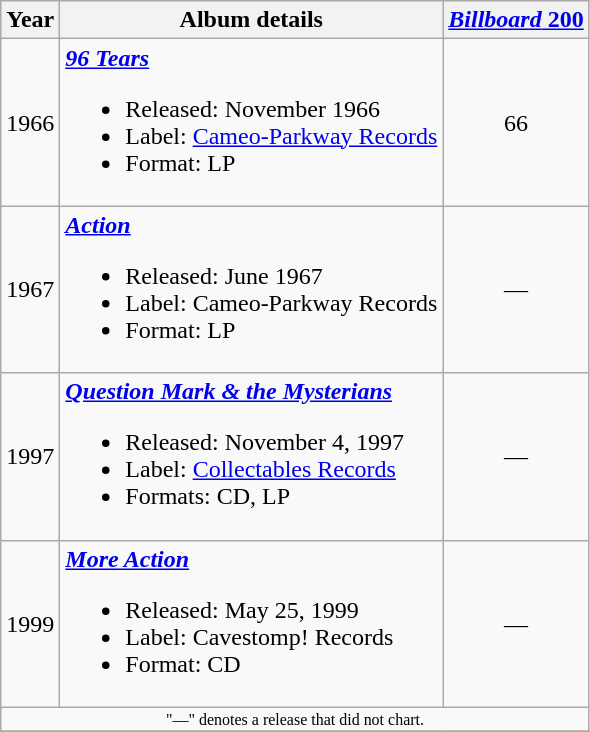<table class="wikitable">
<tr>
<th>Year</th>
<th>Album details</th>
<th><a href='#'><em>Billboard</em> 200</a></th>
</tr>
<tr>
<td>1966</td>
<td><strong><em><a href='#'>96 Tears</a></em></strong><br><ul><li>Released: November 1966</li><li>Label: <a href='#'>Cameo-Parkway Records</a> </li><li>Format: LP</li></ul></td>
<td align="center">66</td>
</tr>
<tr>
<td>1967</td>
<td><strong><em><a href='#'>Action</a></em></strong><br><ul><li>Released: June 1967</li><li>Label: Cameo-Parkway Records </li><li>Format: LP</li></ul></td>
<td align="center">—</td>
</tr>
<tr>
<td>1997</td>
<td><strong><em><a href='#'>Question Mark & the Mysterians</a></em></strong><br><ul><li>Released: November 4, 1997</li><li>Label: <a href='#'>Collectables Records</a> </li><li>Formats: CD, LP</li></ul></td>
<td align="center">—</td>
</tr>
<tr>
<td>1999</td>
<td><strong><em><a href='#'>More Action</a></em></strong><br><ul><li>Released: May 25, 1999</li><li>Label: Cavestomp! Records  </li><li>Format: CD</li></ul></td>
<td align="center">—</td>
</tr>
<tr>
<td align="center" colspan="3" style="font-size: 8pt">"—" denotes a release that did not chart.</td>
</tr>
<tr>
</tr>
</table>
